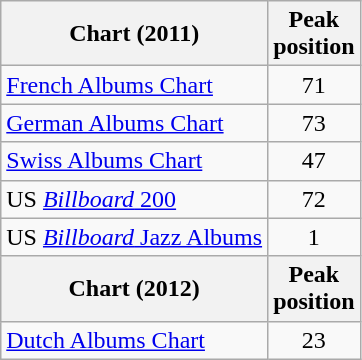<table class="wikitable sortable">
<tr>
<th>Chart (2011)</th>
<th>Peak<br>position</th>
</tr>
<tr>
<td><a href='#'>French Albums Chart</a></td>
<td style="text-align:center;">71</td>
</tr>
<tr>
<td><a href='#'>German Albums Chart</a></td>
<td style="text-align:center;">73</td>
</tr>
<tr>
<td><a href='#'>Swiss Albums Chart</a></td>
<td style="text-align:center;">47</td>
</tr>
<tr>
<td>US <a href='#'><em>Billboard</em> 200</a></td>
<td style="text-align:center;">72</td>
</tr>
<tr>
<td>US <a href='#'><em>Billboard</em> Jazz Albums</a></td>
<td style="text-align:center;">1</td>
</tr>
<tr>
<th>Chart (2012)</th>
<th>Peak<br>position</th>
</tr>
<tr>
<td><a href='#'>Dutch Albums Chart</a></td>
<td style="text-align:center;">23</td>
</tr>
</table>
